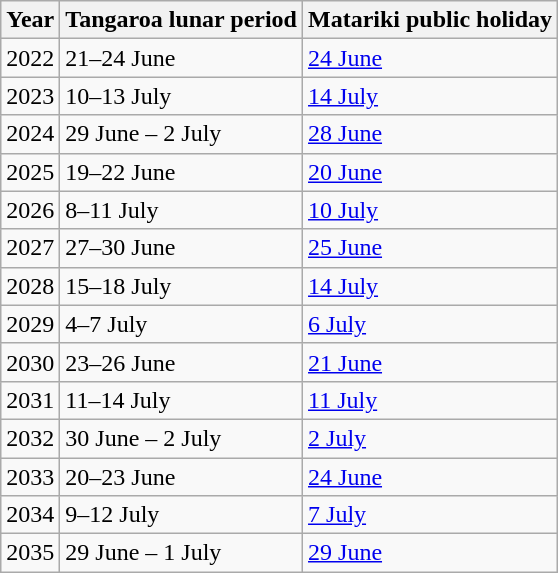<table class="wikitable">
<tr>
<th>Year</th>
<th>Tangaroa lunar period</th>
<th>Matariki public holiday</th>
</tr>
<tr>
<td>2022</td>
<td>21–24 June</td>
<td><a href='#'>24 June</a></td>
</tr>
<tr>
<td>2023</td>
<td>10–13 July</td>
<td><a href='#'>14 July</a></td>
</tr>
<tr>
<td>2024</td>
<td>29 June – 2 July</td>
<td><a href='#'>28 June</a></td>
</tr>
<tr>
<td>2025</td>
<td>19–22 June</td>
<td><a href='#'>20 June</a></td>
</tr>
<tr>
<td>2026</td>
<td>8–11 July</td>
<td><a href='#'>10 July</a></td>
</tr>
<tr>
<td>2027</td>
<td>27–30 June</td>
<td><a href='#'>25 June</a></td>
</tr>
<tr>
<td>2028</td>
<td>15–18 July</td>
<td><a href='#'>14 July</a></td>
</tr>
<tr>
<td>2029</td>
<td>4–7 July</td>
<td><a href='#'>6 July</a></td>
</tr>
<tr>
<td>2030</td>
<td>23–26 June</td>
<td><a href='#'>21 June</a></td>
</tr>
<tr>
<td>2031</td>
<td>11–14 July</td>
<td><a href='#'>11 July</a></td>
</tr>
<tr>
<td>2032</td>
<td>30 June – 2 July</td>
<td><a href='#'>2 July</a></td>
</tr>
<tr>
<td>2033</td>
<td>20–23 June</td>
<td><a href='#'>24 June</a></td>
</tr>
<tr>
<td>2034</td>
<td>9–12 July</td>
<td><a href='#'>7 July</a></td>
</tr>
<tr>
<td>2035</td>
<td>29 June – 1 July</td>
<td><a href='#'>29 June</a></td>
</tr>
</table>
